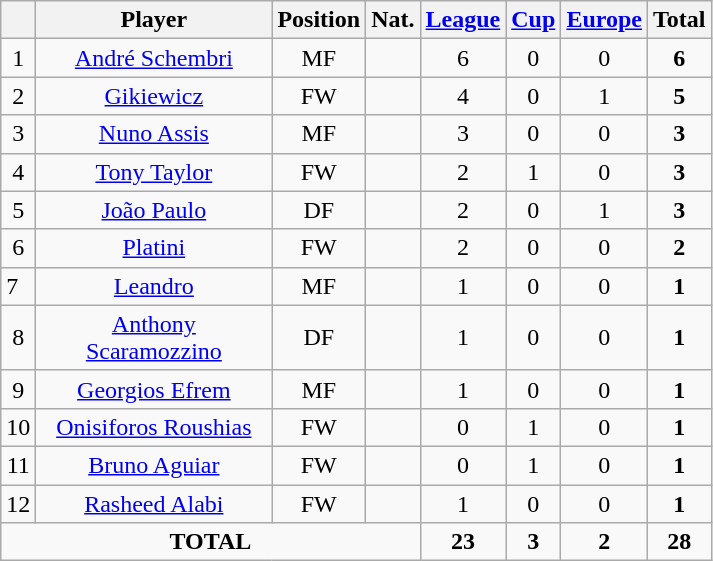<table class="wikitable">
<tr>
<th></th>
<th width="150">Player</th>
<th>Position</th>
<th>Nat.</th>
<th><a href='#'>League</a></th>
<th><a href='#'>Cup</a></th>
<th><a href='#'>Europe</a></th>
<th>Total</th>
</tr>
<tr>
<td align=center>1</td>
<td align=center><a href='#'>André Schembri</a></td>
<td align=center>MF</td>
<td align=center></td>
<td align=center>6</td>
<td align=center>0</td>
<td align=center>0</td>
<td align=center><strong>6</strong></td>
</tr>
<tr>
<td align=center>2</td>
<td align=center><a href='#'>Gikiewicz</a></td>
<td align=center>FW</td>
<td align=center></td>
<td align=center>4</td>
<td align=center>0</td>
<td align=center>1</td>
<td align=center><strong>5</strong></td>
</tr>
<tr>
<td align=center>3</td>
<td align=center><a href='#'>Nuno Assis</a></td>
<td align=center>MF</td>
<td align=center></td>
<td align=center>3</td>
<td align=center>0</td>
<td align=center>0</td>
<td align=center><strong>3</strong></td>
</tr>
<tr>
<td align=center>4</td>
<td align=center><a href='#'>Tony Taylor</a></td>
<td align=center>FW</td>
<td align=center></td>
<td align=center>2</td>
<td align=center>1</td>
<td align=center>0</td>
<td align=center><strong>3</strong></td>
</tr>
<tr>
<td align=center>5</td>
<td align=center><a href='#'>João Paulo</a></td>
<td align=center>DF</td>
<td align=center></td>
<td align=center>2</td>
<td align=center>0</td>
<td align=center>1</td>
<td align=center><strong>3</strong></td>
</tr>
<tr>
<td align=center>6</td>
<td align=center><a href='#'>Platini</a></td>
<td align=center>FW</td>
<td align=center></td>
<td align=center>2</td>
<td align=center>0</td>
<td align=center>0</td>
<td align=center><strong>2</strong></td>
</tr>
<tr>
<td algin=center>7</td>
<td align=center><a href='#'>Leandro</a></td>
<td align=center>MF</td>
<td align=center></td>
<td align=center>1</td>
<td align=center>0</td>
<td align=center>0</td>
<td align=center><strong>1</strong></td>
</tr>
<tr>
<td align=center>8</td>
<td align=center><a href='#'>Anthony Scaramozzino</a></td>
<td align=center>DF</td>
<td align=center></td>
<td align=center>1</td>
<td align=center>0</td>
<td align=center>0</td>
<td align=center><strong>1</strong></td>
</tr>
<tr>
<td align=center>9</td>
<td align=center><a href='#'>Georgios Efrem</a></td>
<td align=center>MF</td>
<td align=center></td>
<td align=center>1</td>
<td align=center>0</td>
<td align=center>0</td>
<td align=center><strong>1</strong></td>
</tr>
<tr>
<td align=center>10</td>
<td align=center><a href='#'>Onisiforos Roushias</a></td>
<td align=center>FW</td>
<td align=center></td>
<td align=center>0</td>
<td align=center>1</td>
<td align=center>0</td>
<td align=center><strong>1</strong></td>
</tr>
<tr>
<td align=center>11</td>
<td align=center><a href='#'>Bruno Aguiar</a></td>
<td align=center>FW</td>
<td align=center></td>
<td align=center>0</td>
<td align=center>1</td>
<td align=center>0</td>
<td align=center><strong>1</strong></td>
</tr>
<tr>
<td align=center>12</td>
<td align=center><a href='#'>Rasheed Alabi</a></td>
<td align=center>FW</td>
<td align=center></td>
<td align=center>1</td>
<td align=center>0</td>
<td align=center>0</td>
<td align=center><strong>1</strong></td>
</tr>
<tr>
<td colspan="4" align=center><strong>TOTAL</strong></td>
<td align=center><strong>23</strong></td>
<td align=center><strong>3</strong></td>
<td align=center><strong>2</strong></td>
<td align=center><strong>28</strong></td>
</tr>
</table>
